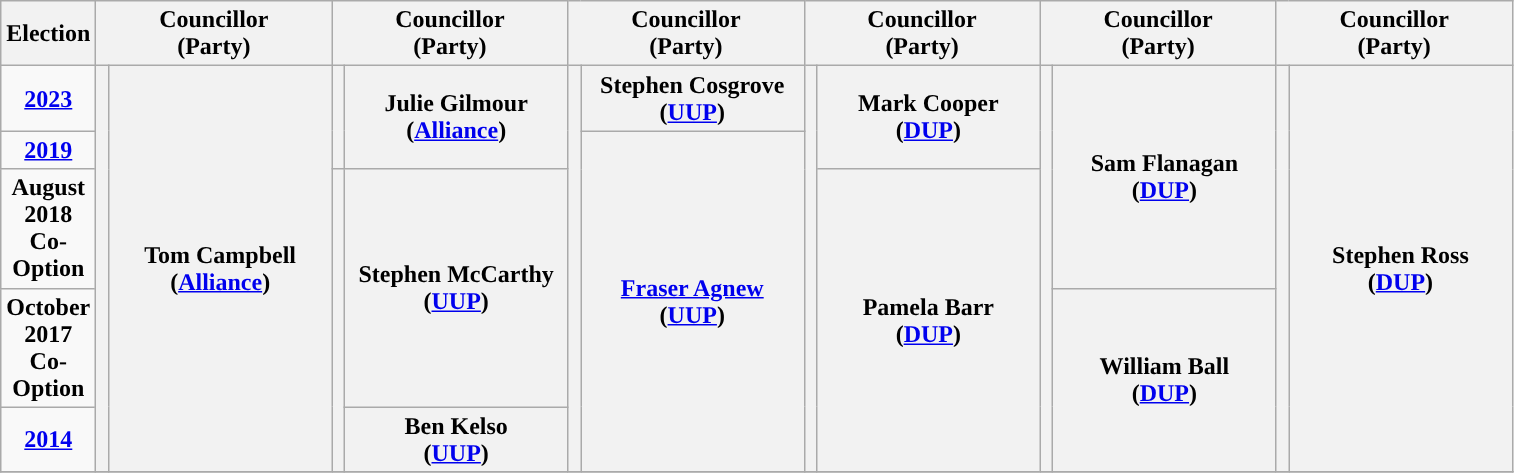<table class="wikitable" style="text-align:center">
<tr>
<th scope="col" width="50">Election</th>
<th scope="col" width="150" colspan = "2">Councillor<br> (Party)</th>
<th scope="col" width="150" colspan = "2">Councillor<br> (Party)</th>
<th scope="col" width="150" colspan = "2">Councillor<br> (Party)</th>
<th scope="col" width="150" colspan = "2">Councillor<br> (Party)</th>
<th scope="col" width="150" colspan = "2">Councillor<br> (Party)</th>
<th scope="col" width="150" colspan = "2">Councillor<br> (Party)</th>
</tr>
<tr>
<td><strong><a href='#'>2023</a></strong></td>
<th rowspan="5" width="1" style="background-color: "></th>
<th rowspan = "5">Tom Campbell <br> (<a href='#'>Alliance</a>)</th>
<th rowspan="2" width="1" style="background-color: "></th>
<th rowspan = "2">Julie Gilmour <br> (<a href='#'>Alliance</a>)</th>
<th rowspan="5" width="1" style="background-color: "></th>
<th rowspan = "1">Stephen Cosgrove <br> (<a href='#'>UUP</a>)</th>
<th rowspan="5" width="1" style="background-color: "></th>
<th rowspan = "2">Mark Cooper <br> (<a href='#'>DUP</a>)</th>
<th rowspan="5" width="1" style="background-color: "></th>
<th rowspan = "3">Sam Flanagan <br> (<a href='#'>DUP</a>)</th>
<th rowspan="5" width="1" style="background-color: "></th>
<th rowspan = "5">Stephen Ross <br> (<a href='#'>DUP</a>)</th>
</tr>
<tr>
<td><strong><a href='#'>2019</a></strong></td>
<th rowspan = "4"><a href='#'>Fraser Agnew</a> <br> (<a href='#'>UUP</a>)</th>
</tr>
<tr>
<td><strong>August 2018 Co-Option</strong></td>
<th rowspan="3" width="1" style="background-color: "></th>
<th rowspan = "2">Stephen McCarthy <br> (<a href='#'>UUP</a>)</th>
<th rowspan = "3">Pamela Barr <br> (<a href='#'>DUP</a>)</th>
</tr>
<tr>
<td><strong>October 2017 Co-Option</strong></td>
<th rowspan = "2">William Ball <br> (<a href='#'>DUP</a>)</th>
</tr>
<tr>
<td><strong><a href='#'>2014</a></strong></td>
<th rowspan = "1">Ben Kelso <br> (<a href='#'>UUP</a>)</th>
</tr>
<tr>
</tr>
</table>
